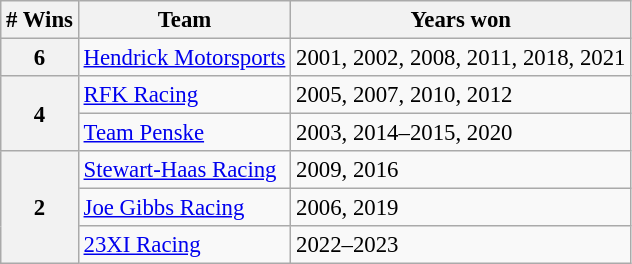<table class="wikitable" style="font-size: 95%;">
<tr>
<th># Wins</th>
<th>Team</th>
<th>Years won</th>
</tr>
<tr>
<th>6</th>
<td><a href='#'>Hendrick Motorsports</a></td>
<td>2001, 2002, 2008, 2011, 2018, 2021</td>
</tr>
<tr>
<th rowspan="2">4</th>
<td><a href='#'>RFK Racing</a></td>
<td>2005, 2007, 2010, 2012</td>
</tr>
<tr>
<td><a href='#'>Team Penske</a></td>
<td>2003, 2014–2015, 2020</td>
</tr>
<tr>
<th rowspan="3">2</th>
<td><a href='#'>Stewart-Haas Racing</a></td>
<td>2009, 2016</td>
</tr>
<tr>
<td><a href='#'>Joe Gibbs Racing</a></td>
<td>2006, 2019</td>
</tr>
<tr>
<td><a href='#'>23XI Racing</a></td>
<td>2022–2023</td>
</tr>
</table>
